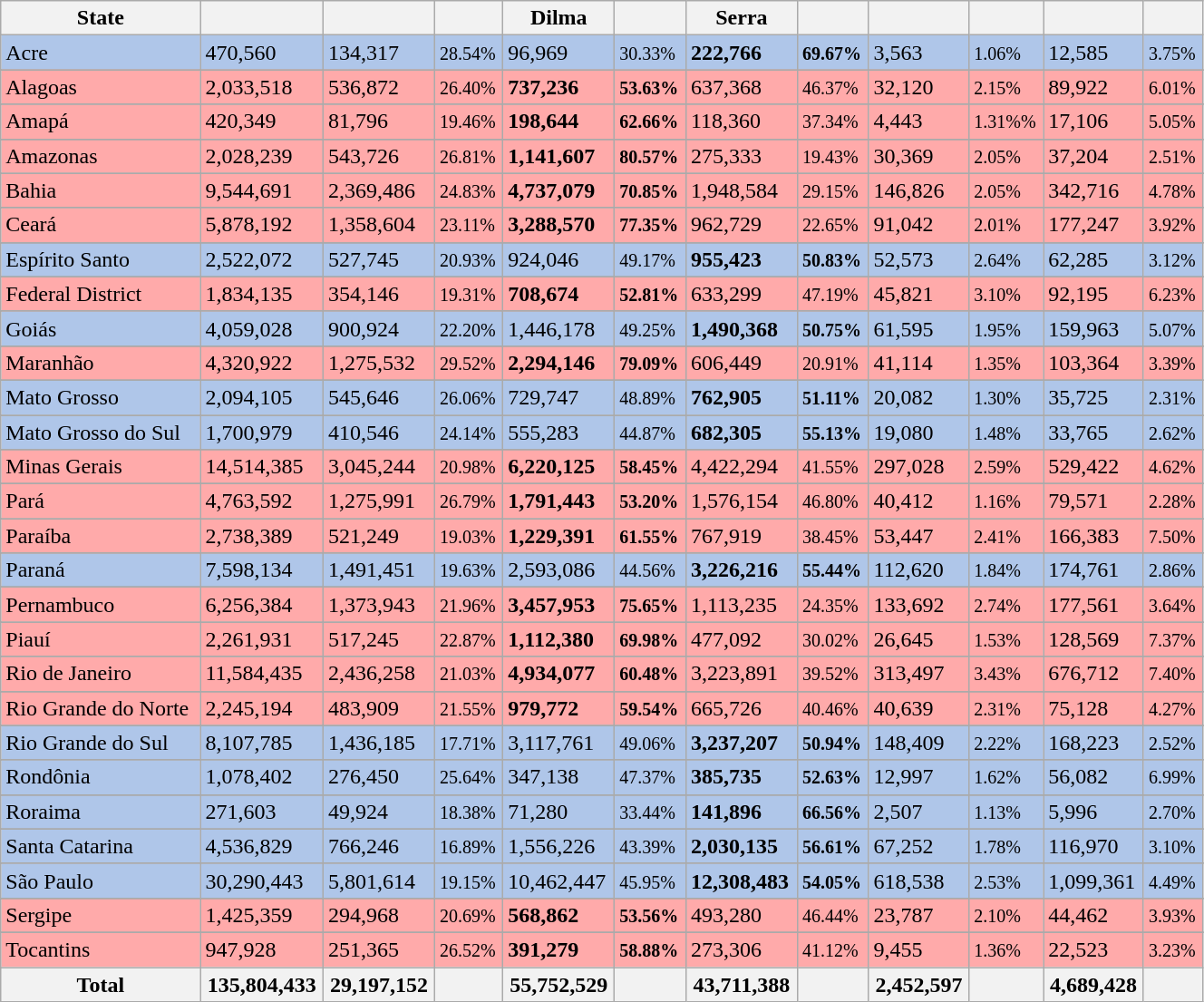<table width="70%" class="wikitable sortable">
<tr>
<th>State</th>
<th></th>
<th></th>
<th></th>
<th>Dilma</th>
<th></th>
<th>Serra</th>
<th></th>
<th></th>
<th></th>
<th></th>
<th></th>
</tr>
<tr style="background-color: #afc6e9">
<td align="left">Acre</td>
<td>470,560</td>
<td>134,317</td>
<td><small>28.54%</small></td>
<td>96,969</td>
<td><small>30.33%</small></td>
<td><strong>222,766</strong></td>
<td><small><strong>69.67%</strong></small></td>
<td>3,563</td>
<td><small>1.06%</small></td>
<td>12,585</td>
<td><small>3.75%</small></td>
</tr>
<tr>
</tr>
<tr style="background-color: #ffaaaa">
<td align="left">Alagoas</td>
<td>2,033,518</td>
<td>536,872</td>
<td><small>26.40%</small></td>
<td><strong>737,236</strong></td>
<td><small><strong>53.63%</strong></small></td>
<td>637,368</td>
<td><small>46.37%</small></td>
<td>32,120</td>
<td><small>2.15%</small></td>
<td>89,922</td>
<td><small>6.01%</small></td>
</tr>
<tr>
</tr>
<tr style="background-color: #ffaaaa">
<td align="left">Amapá</td>
<td>420,349</td>
<td>81,796</td>
<td><small>19.46%</small></td>
<td><strong>198,644</strong></td>
<td><small><strong>62.66%</strong></small></td>
<td>118,360</td>
<td><small>37.34%</small></td>
<td>4,443</td>
<td><small>1.31%%</small></td>
<td>17,106</td>
<td><small>5.05%</small></td>
</tr>
<tr>
</tr>
<tr style="background-color: #ffaaaa">
<td align="left">Amazonas</td>
<td>2,028,239</td>
<td>543,726</td>
<td><small>26.81%</small></td>
<td><strong>1,141,607</strong></td>
<td><small><strong>80.57%</strong></small></td>
<td>275,333</td>
<td><small>19.43%</small></td>
<td>30,369</td>
<td><small>2.05%</small></td>
<td>37,204</td>
<td><small>2.51%</small></td>
</tr>
<tr>
</tr>
<tr style="background-color: #ffaaaa">
<td align="left">Bahia</td>
<td>9,544,691</td>
<td>2,369,486</td>
<td><small>24.83%</small></td>
<td><strong>4,737,079</strong></td>
<td><small><strong>70.85%</strong></small></td>
<td>1,948,584</td>
<td><small>29.15%</small></td>
<td>146,826</td>
<td><small>2.05%</small></td>
<td>342,716</td>
<td><small>4.78%</small></td>
</tr>
<tr>
</tr>
<tr style="background-color: #ffaaaa">
<td align="left">Ceará</td>
<td>5,878,192</td>
<td>1,358,604</td>
<td><small>23.11%</small></td>
<td><strong>3,288,570</strong></td>
<td><small><strong>77.35%</strong></small></td>
<td>962,729</td>
<td><small>22.65%</small></td>
<td>91,042</td>
<td><small>2.01%</small></td>
<td>177,247</td>
<td><small>3.92%</small></td>
</tr>
<tr>
</tr>
<tr style="background-color: #afc6e9">
<td align="left">Espírito Santo</td>
<td>2,522,072</td>
<td>527,745</td>
<td><small>20.93%</small></td>
<td>924,046</td>
<td><small>49.17%</small></td>
<td><strong>955,423</strong></td>
<td><small><strong>50.83%</strong></small></td>
<td>52,573</td>
<td><small>2.64%</small></td>
<td>62,285</td>
<td><small>3.12%</small></td>
</tr>
<tr>
</tr>
<tr>
</tr>
<tr style="background-color: #ffaaaa">
<td align="left">Federal District</td>
<td>1,834,135</td>
<td>354,146</td>
<td><small>19.31%</small></td>
<td><strong>708,674</strong></td>
<td><small><strong>52.81%</strong></small></td>
<td>633,299</td>
<td><small>47.19%</small></td>
<td>45,821</td>
<td><small>3.10%</small></td>
<td>92,195</td>
<td><small>6.23%</small></td>
</tr>
<tr>
</tr>
<tr style="background-color: #afc6e9">
<td align="left">Goiás</td>
<td>4,059,028</td>
<td>900,924</td>
<td><small>22.20%</small></td>
<td>1,446,178</td>
<td><small>49.25%</small></td>
<td><strong>1,490,368</strong></td>
<td><small><strong>50.75%</strong></small></td>
<td>61,595</td>
<td><small>1.95%</small></td>
<td>159,963</td>
<td><small>5.07%</small></td>
</tr>
<tr>
</tr>
<tr style="background-color: #ffaaaa">
<td align="left">Maranhão</td>
<td>4,320,922</td>
<td>1,275,532</td>
<td><small>29.52%</small></td>
<td><strong>2,294,146</strong></td>
<td><small><strong>79.09%</strong></small></td>
<td>606,449</td>
<td><small>20.91%</small></td>
<td>41,114</td>
<td><small>1.35%</small></td>
<td>103,364</td>
<td><small>3.39%</small></td>
</tr>
<tr>
</tr>
<tr style="background-color: #afc6e9">
<td align="left">Mato Grosso</td>
<td>2,094,105</td>
<td>545,646</td>
<td><small>26.06%</small></td>
<td>729,747</td>
<td><small>48.89%</small></td>
<td><strong>762,905</strong></td>
<td><small><strong>51.11%</strong></small></td>
<td>20,082</td>
<td><small>1.30%</small></td>
<td>35,725</td>
<td><small>2.31%</small></td>
</tr>
<tr>
</tr>
<tr style="background-color: #afc6e9">
<td align="left">Mato Grosso do Sul</td>
<td>1,700,979</td>
<td>410,546</td>
<td><small>24.14%</small></td>
<td>555,283</td>
<td><small>44.87%</small></td>
<td><strong>682,305</strong></td>
<td><small><strong>55.13%</strong></small></td>
<td>19,080</td>
<td><small>1.48%</small></td>
<td>33,765</td>
<td><small>2.62%</small></td>
</tr>
<tr>
</tr>
<tr style="background-color: #ffaaaa">
<td align="left">Minas Gerais</td>
<td>14,514,385</td>
<td>3,045,244</td>
<td><small>20.98%</small></td>
<td><strong>6,220,125</strong></td>
<td><small><strong>58.45%</strong></small></td>
<td>4,422,294</td>
<td><small>41.55%</small></td>
<td>297,028</td>
<td><small>2.59%</small></td>
<td>529,422</td>
<td><small>4.62%</small></td>
</tr>
<tr>
</tr>
<tr style="background-color: #ffaaaa">
<td align="left">Pará</td>
<td>4,763,592</td>
<td>1,275,991</td>
<td><small>26.79%</small></td>
<td><strong>1,791,443</strong></td>
<td><small><strong>53.20%</strong></small></td>
<td>1,576,154</td>
<td><small>46.80%</small></td>
<td>40,412</td>
<td><small>1.16%</small></td>
<td>79,571</td>
<td><small>2.28%</small></td>
</tr>
<tr>
</tr>
<tr style="background-color: #ffaaaa">
<td align="left">Paraíba</td>
<td>2,738,389</td>
<td>521,249</td>
<td><small>19.03%</small></td>
<td><strong>1,229,391</strong></td>
<td><small><strong>61.55%</strong></small></td>
<td>767,919</td>
<td><small>38.45%</small></td>
<td>53,447</td>
<td><small>2.41%</small></td>
<td>166,383</td>
<td><small>7.50%</small></td>
</tr>
<tr>
</tr>
<tr style="background-color: #afc6e9">
<td align="left">Paraná</td>
<td>7,598,134</td>
<td>1,491,451</td>
<td><small>19.63%</small></td>
<td>2,593,086</td>
<td><small>44.56%</small></td>
<td><strong>3,226,216</strong></td>
<td><small><strong>55.44%</strong></small></td>
<td>112,620</td>
<td><small>1.84%</small></td>
<td>174,761</td>
<td><small>2.86%</small></td>
</tr>
<tr>
</tr>
<tr style="background-color: #ffaaaa">
<td align="left">Pernambuco</td>
<td>6,256,384</td>
<td>1,373,943</td>
<td><small>21.96%</small></td>
<td><strong>3,457,953</strong></td>
<td><small><strong>75.65%</strong></small></td>
<td>1,113,235</td>
<td><small>24.35%</small></td>
<td>133,692</td>
<td><small>2.74%</small></td>
<td>177,561</td>
<td><small>3.64%</small></td>
</tr>
<tr>
</tr>
<tr style="background-color: #ffaaaa">
<td align="left">Piauí</td>
<td>2,261,931</td>
<td>517,245</td>
<td><small>22.87%</small></td>
<td><strong>1,112,380</strong></td>
<td><small><strong>69.98%</strong></small></td>
<td>477,092</td>
<td><small>30.02%</small></td>
<td>26,645</td>
<td><small>1.53%</small></td>
<td>128,569</td>
<td><small>7.37%</small></td>
</tr>
<tr>
</tr>
<tr style="background-color: #ffaaaa">
<td align="left">Rio de Janeiro</td>
<td>11,584,435</td>
<td>2,436,258</td>
<td><small>21.03%</small></td>
<td><strong>4,934,077</strong></td>
<td><small><strong>60.48%</strong></small></td>
<td>3,223,891</td>
<td><small>39.52%</small></td>
<td>313,497</td>
<td><small>3.43%</small></td>
<td>676,712</td>
<td><small>7.40%</small></td>
</tr>
<tr>
</tr>
<tr style="background-color: #ffaaaa">
<td align="left">Rio Grande do Norte</td>
<td>2,245,194</td>
<td>483,909</td>
<td><small>21.55%</small></td>
<td><strong>979,772</strong></td>
<td><small><strong>59.54%</strong></small></td>
<td>665,726</td>
<td><small>40.46%</small></td>
<td>40,639</td>
<td><small>2.31%</small></td>
<td>75,128</td>
<td><small>4.27%</small></td>
</tr>
<tr>
</tr>
<tr style="background-color: #afc6e9">
<td align="left">Rio Grande do Sul</td>
<td>8,107,785</td>
<td>1,436,185</td>
<td><small>17.71%</small></td>
<td>3,117,761</td>
<td><small>49.06%</small></td>
<td><strong>3,237,207</strong></td>
<td><small><strong>50.94%</strong></small></td>
<td>148,409</td>
<td><small>2.22%</small></td>
<td>168,223</td>
<td><small>2.52%</small></td>
</tr>
<tr>
</tr>
<tr style="background-color: #afc6e9">
<td align="left">Rondônia</td>
<td>1,078,402</td>
<td>276,450</td>
<td><small>25.64%</small></td>
<td>347,138</td>
<td><small>47.37%</small></td>
<td><strong>385,735</strong></td>
<td><small><strong>52.63%</strong></small></td>
<td>12,997</td>
<td><small>1.62%</small></td>
<td>56,082</td>
<td><small>6.99%</small></td>
</tr>
<tr>
</tr>
<tr style="background-color: #afc6e9">
<td align="left">Roraima</td>
<td>271,603</td>
<td>49,924</td>
<td><small>18.38%</small></td>
<td>71,280</td>
<td><small>33.44%</small></td>
<td><strong>141,896</strong></td>
<td><small><strong>66.56%</strong></small></td>
<td>2,507</td>
<td><small>1.13%</small></td>
<td>5,996</td>
<td><small>2.70%</small></td>
</tr>
<tr>
</tr>
<tr style="background-color: #afc6e9">
<td align="left">Santa Catarina</td>
<td>4,536,829</td>
<td>766,246</td>
<td><small>16.89%</small></td>
<td>1,556,226</td>
<td><small>43.39%</small></td>
<td><strong>2,030,135</strong></td>
<td><small><strong>56.61%</strong></small></td>
<td>67,252</td>
<td><small>1.78%</small></td>
<td>116,970</td>
<td><small>3.10%</small></td>
</tr>
<tr>
</tr>
<tr style="background-color: #afc6e9">
<td align="left">São Paulo</td>
<td>30,290,443</td>
<td>5,801,614</td>
<td><small>19.15%</small></td>
<td>10,462,447</td>
<td><small>45.95%</small></td>
<td><strong>12,308,483</strong></td>
<td><small><strong>54.05%</strong></small></td>
<td>618,538</td>
<td><small>2.53%</small></td>
<td>1,099,361</td>
<td><small>4.49%</small></td>
</tr>
<tr>
</tr>
<tr style="background-color: #ffaaaa">
<td align="left">Sergipe</td>
<td>1,425,359</td>
<td>294,968</td>
<td><small>20.69%</small></td>
<td><strong>568,862</strong></td>
<td><small><strong>53.56%</strong></small></td>
<td>493,280</td>
<td><small>46.44%</small></td>
<td>23,787</td>
<td><small>2.10%</small></td>
<td>44,462</td>
<td><small>3.93%</small></td>
</tr>
<tr>
</tr>
<tr style="background-color: #ffaaaa">
<td align="left">Tocantins</td>
<td>947,928</td>
<td>251,365</td>
<td><small>26.52%</small></td>
<td><strong>391,279</strong></td>
<td><small><strong>58.88%</strong></small></td>
<td>273,306</td>
<td><small>41.12%</small></td>
<td>9,455</td>
<td><small>1.36%</small></td>
<td>22,523</td>
<td><small>3.23%</small></td>
</tr>
<tr>
<th align="left">Total</th>
<th><strong>135,804,433</strong></th>
<th><strong>29,197,152</strong></th>
<th></th>
<th><strong>55,752,529</strong></th>
<th></th>
<th><strong>43,711,388</strong></th>
<th></th>
<th><strong>2,452,597</strong></th>
<th></th>
<th><strong>4,689,428</strong></th>
<th></th>
</tr>
</table>
